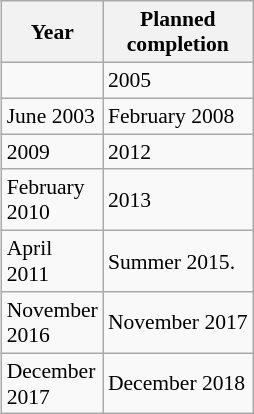<table class=wikitable style="font-size:0.9em; float:right; margin-left:0.5em;">
<tr>
<th width=35>Year</th>
<th>Planned<br>completion</th>
</tr>
<tr>
<td></td>
<td>2005</td>
</tr>
<tr>
<td>June 2003</td>
<td>February 2008</td>
</tr>
<tr>
<td>2009</td>
<td>2012</td>
</tr>
<tr>
<td>February 2010</td>
<td>2013</td>
</tr>
<tr>
<td>April 2011</td>
<td>Summer 2015.</td>
</tr>
<tr>
<td>November 2016</td>
<td>November 2017</td>
</tr>
<tr>
<td>December 2017</td>
<td>December 2018</td>
</tr>
</table>
